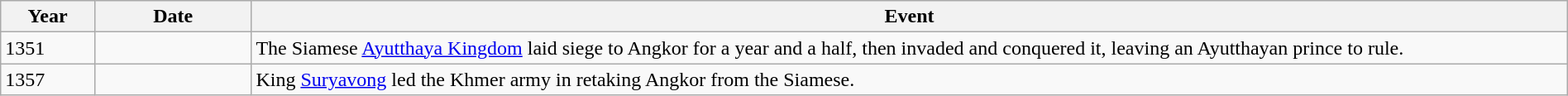<table class="wikitable" width="100%">
<tr>
<th style="width:6%">Year</th>
<th style="width:10%">Date</th>
<th>Event</th>
</tr>
<tr>
<td>1351</td>
<td></td>
<td>The Siamese <a href='#'>Ayutthaya Kingdom</a> laid siege to Angkor for a year and a half, then invaded and conquered it, leaving an Ayutthayan prince to rule.</td>
</tr>
<tr>
<td>1357</td>
<td></td>
<td>King <a href='#'>Suryavong</a> led the Khmer army in retaking Angkor from the Siamese.</td>
</tr>
</table>
